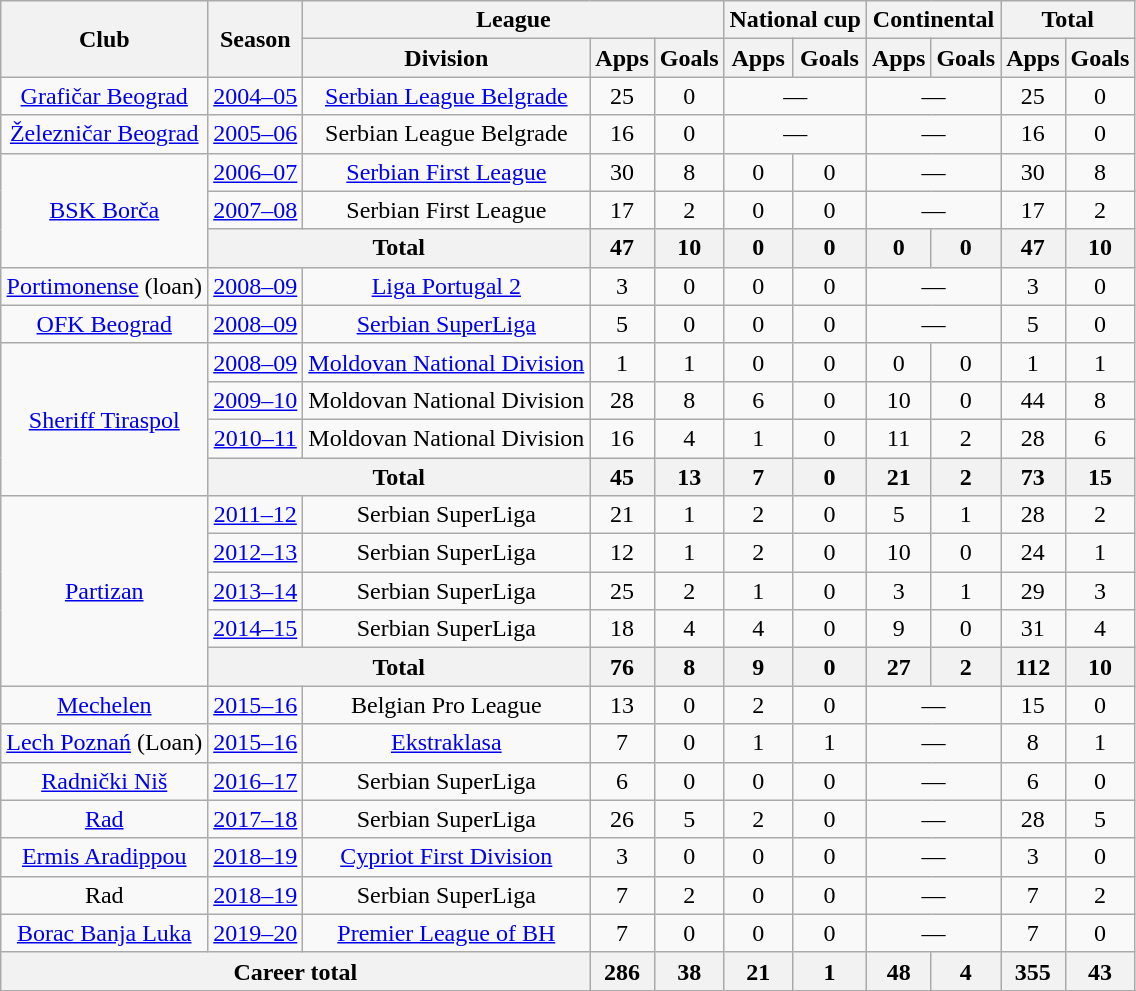<table class="wikitable" style="text-align:center">
<tr>
<th rowspan="2">Club</th>
<th rowspan="2">Season</th>
<th colspan="3">League</th>
<th colspan="2">National cup</th>
<th colspan="2">Continental</th>
<th colspan="2">Total</th>
</tr>
<tr>
<th>Division</th>
<th>Apps</th>
<th>Goals</th>
<th>Apps</th>
<th>Goals</th>
<th>Apps</th>
<th>Goals</th>
<th>Apps</th>
<th>Goals</th>
</tr>
<tr>
<td><a href='#'>Grafičar Beograd</a></td>
<td><a href='#'>2004–05</a></td>
<td><a href='#'>Serbian League Belgrade</a></td>
<td>25</td>
<td>0</td>
<td colspan="2">—</td>
<td colspan="2">—</td>
<td>25</td>
<td>0</td>
</tr>
<tr>
<td><a href='#'>Železničar Beograd</a></td>
<td><a href='#'>2005–06</a></td>
<td>Serbian League Belgrade</td>
<td>16</td>
<td>0</td>
<td colspan="2">—</td>
<td colspan="2">—</td>
<td>16</td>
<td>0</td>
</tr>
<tr>
<td rowspan="3"><a href='#'>BSK Borča</a></td>
<td><a href='#'>2006–07</a></td>
<td><a href='#'>Serbian First League</a></td>
<td>30</td>
<td>8</td>
<td>0</td>
<td>0</td>
<td colspan="2">—</td>
<td>30</td>
<td>8</td>
</tr>
<tr>
<td><a href='#'>2007–08</a></td>
<td>Serbian First League</td>
<td>17</td>
<td>2</td>
<td>0</td>
<td>0</td>
<td colspan="2">—</td>
<td>17</td>
<td>2</td>
</tr>
<tr>
<th colspan="2">Total</th>
<th>47</th>
<th>10</th>
<th>0</th>
<th>0</th>
<th>0</th>
<th>0</th>
<th>47</th>
<th>10</th>
</tr>
<tr>
<td><a href='#'>Portimonense</a> (loan)</td>
<td><a href='#'>2008–09</a></td>
<td><a href='#'>Liga Portugal 2</a></td>
<td>3</td>
<td>0</td>
<td>0</td>
<td>0</td>
<td colspan="2">—</td>
<td>3</td>
<td>0</td>
</tr>
<tr>
<td><a href='#'>OFK Beograd</a></td>
<td><a href='#'>2008–09</a></td>
<td><a href='#'>Serbian SuperLiga</a></td>
<td>5</td>
<td>0</td>
<td>0</td>
<td>0</td>
<td colspan="2">—</td>
<td>5</td>
<td>0</td>
</tr>
<tr>
<td rowspan="4"><a href='#'>Sheriff Tiraspol</a></td>
<td><a href='#'>2008–09</a></td>
<td><a href='#'>Moldovan National Division</a></td>
<td>1</td>
<td>1</td>
<td>0</td>
<td>0</td>
<td>0</td>
<td>0</td>
<td>1</td>
<td>1</td>
</tr>
<tr>
<td><a href='#'>2009–10</a></td>
<td>Moldovan National Division</td>
<td>28</td>
<td>8</td>
<td>6</td>
<td>0</td>
<td>10</td>
<td>0</td>
<td>44</td>
<td>8</td>
</tr>
<tr>
<td><a href='#'>2010–11</a></td>
<td>Moldovan National Division</td>
<td>16</td>
<td>4</td>
<td>1</td>
<td>0</td>
<td>11</td>
<td>2</td>
<td>28</td>
<td>6</td>
</tr>
<tr>
<th colspan="2">Total</th>
<th>45</th>
<th>13</th>
<th>7</th>
<th>0</th>
<th>21</th>
<th>2</th>
<th>73</th>
<th>15</th>
</tr>
<tr>
<td rowspan="5"><a href='#'>Partizan</a></td>
<td><a href='#'>2011–12</a></td>
<td>Serbian SuperLiga</td>
<td>21</td>
<td>1</td>
<td>2</td>
<td>0</td>
<td>5</td>
<td>1</td>
<td>28</td>
<td>2</td>
</tr>
<tr>
<td><a href='#'>2012–13</a></td>
<td>Serbian SuperLiga</td>
<td>12</td>
<td>1</td>
<td>2</td>
<td>0</td>
<td>10</td>
<td>0</td>
<td>24</td>
<td>1</td>
</tr>
<tr>
<td><a href='#'>2013–14</a></td>
<td>Serbian SuperLiga</td>
<td>25</td>
<td>2</td>
<td>1</td>
<td>0</td>
<td>3</td>
<td>1</td>
<td>29</td>
<td>3</td>
</tr>
<tr>
<td><a href='#'>2014–15</a></td>
<td>Serbian SuperLiga</td>
<td>18</td>
<td>4</td>
<td>4</td>
<td>0</td>
<td>9</td>
<td>0</td>
<td>31</td>
<td>4</td>
</tr>
<tr>
<th colspan="2">Total</th>
<th>76</th>
<th>8</th>
<th>9</th>
<th>0</th>
<th>27</th>
<th>2</th>
<th>112</th>
<th>10</th>
</tr>
<tr>
<td><a href='#'>Mechelen</a></td>
<td><a href='#'>2015–16</a></td>
<td>Belgian Pro League</td>
<td>13</td>
<td>0</td>
<td>2</td>
<td>0</td>
<td colspan="2">—</td>
<td>15</td>
<td>0</td>
</tr>
<tr>
<td><a href='#'>Lech Poznań</a> (Loan)</td>
<td><a href='#'>2015–16</a></td>
<td><a href='#'>Ekstraklasa</a></td>
<td>7</td>
<td>0</td>
<td>1</td>
<td>1</td>
<td colspan="2">—</td>
<td>8</td>
<td>1</td>
</tr>
<tr>
<td><a href='#'>Radnički Niš</a></td>
<td><a href='#'>2016–17</a></td>
<td>Serbian SuperLiga</td>
<td>6</td>
<td>0</td>
<td>0</td>
<td>0</td>
<td colspan="2">—</td>
<td>6</td>
<td>0</td>
</tr>
<tr>
<td><a href='#'>Rad</a></td>
<td><a href='#'>2017–18</a></td>
<td>Serbian SuperLiga</td>
<td>26</td>
<td>5</td>
<td>2</td>
<td>0</td>
<td colspan="2">—</td>
<td>28</td>
<td>5</td>
</tr>
<tr>
<td><a href='#'>Ermis Aradippou</a></td>
<td><a href='#'>2018–19</a></td>
<td><a href='#'>Cypriot First Division</a></td>
<td>3</td>
<td>0</td>
<td>0</td>
<td>0</td>
<td colspan="2">—</td>
<td>3</td>
<td>0</td>
</tr>
<tr>
<td>Rad</td>
<td><a href='#'>2018–19</a></td>
<td>Serbian SuperLiga</td>
<td>7</td>
<td>2</td>
<td>0</td>
<td>0</td>
<td colspan="2">—</td>
<td>7</td>
<td>2</td>
</tr>
<tr>
<td><a href='#'>Borac Banja Luka</a></td>
<td><a href='#'>2019–20</a></td>
<td><a href='#'>Premier League of BH</a></td>
<td>7</td>
<td>0</td>
<td>0</td>
<td>0</td>
<td colspan="2">—</td>
<td>7</td>
<td>0</td>
</tr>
<tr>
<th colspan="3">Career total</th>
<th>286</th>
<th>38</th>
<th>21</th>
<th>1</th>
<th>48</th>
<th>4</th>
<th>355</th>
<th>43</th>
</tr>
</table>
